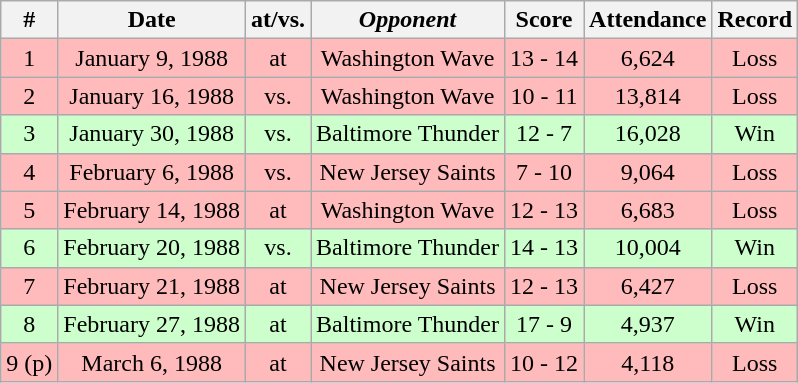<table class="wikitable" style="text-align:center">
<tr>
<th>#</th>
<th>Date</th>
<th>at/vs.</th>
<th><em>Opponent</em></th>
<th>Score</th>
<th>Attendance</th>
<th>Record</th>
</tr>
<tr bgcolor="ffbbbb">
<td>1</td>
<td>January 9, 1988</td>
<td>at</td>
<td>Washington Wave</td>
<td>13 - 14</td>
<td>6,624</td>
<td>Loss</td>
</tr>
<tr bgcolor="ffbbbb">
<td>2</td>
<td>January 16, 1988</td>
<td>vs.</td>
<td>Washington Wave</td>
<td>10 - 11</td>
<td>13,814</td>
<td>Loss</td>
</tr>
<tr bgcolor="ccffcc">
<td>3</td>
<td>January 30, 1988</td>
<td>vs.</td>
<td>Baltimore Thunder</td>
<td>12 - 7</td>
<td>16,028</td>
<td>Win</td>
</tr>
<tr bgcolor="ffbbbb">
<td>4</td>
<td>February 6, 1988</td>
<td>vs.</td>
<td>New Jersey Saints</td>
<td>7 - 10</td>
<td>9,064</td>
<td>Loss</td>
</tr>
<tr bgcolor="ffbbbb">
<td>5</td>
<td>February 14, 1988</td>
<td>at</td>
<td>Washington Wave</td>
<td>12 - 13</td>
<td>6,683</td>
<td>Loss</td>
</tr>
<tr bgcolor="ccffcc">
<td>6</td>
<td>February 20, 1988</td>
<td>vs.</td>
<td>Baltimore Thunder</td>
<td>14 - 13</td>
<td>10,004</td>
<td>Win</td>
</tr>
<tr bgcolor="ffbbbb">
<td>7</td>
<td>February 21, 1988</td>
<td>at</td>
<td>New Jersey Saints</td>
<td>12 - 13</td>
<td>6,427</td>
<td>Loss</td>
</tr>
<tr bgcolor="ccffcc">
<td>8</td>
<td>February 27, 1988</td>
<td>at</td>
<td>Baltimore Thunder</td>
<td>17 - 9</td>
<td>4,937</td>
<td>Win</td>
</tr>
<tr bgcolor="ffbbbb">
<td>9 (p)</td>
<td>March 6, 1988</td>
<td>at</td>
<td>New Jersey Saints</td>
<td>10 - 12</td>
<td>4,118</td>
<td>Loss</td>
</tr>
</table>
